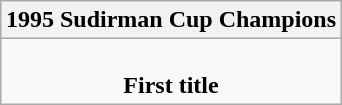<table class=wikitable style="text-align:center; margin:auto">
<tr>
<th>1995 Sudirman Cup Champions</th>
</tr>
<tr>
<td><strong></strong> <br> <strong>First title</strong></td>
</tr>
</table>
